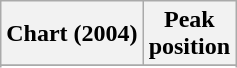<table class="wikitable plainrowheaders" style="text-align:center">
<tr>
<th scope="col">Chart (2004)</th>
<th scope="col">Peak<br>position</th>
</tr>
<tr>
</tr>
<tr>
</tr>
</table>
